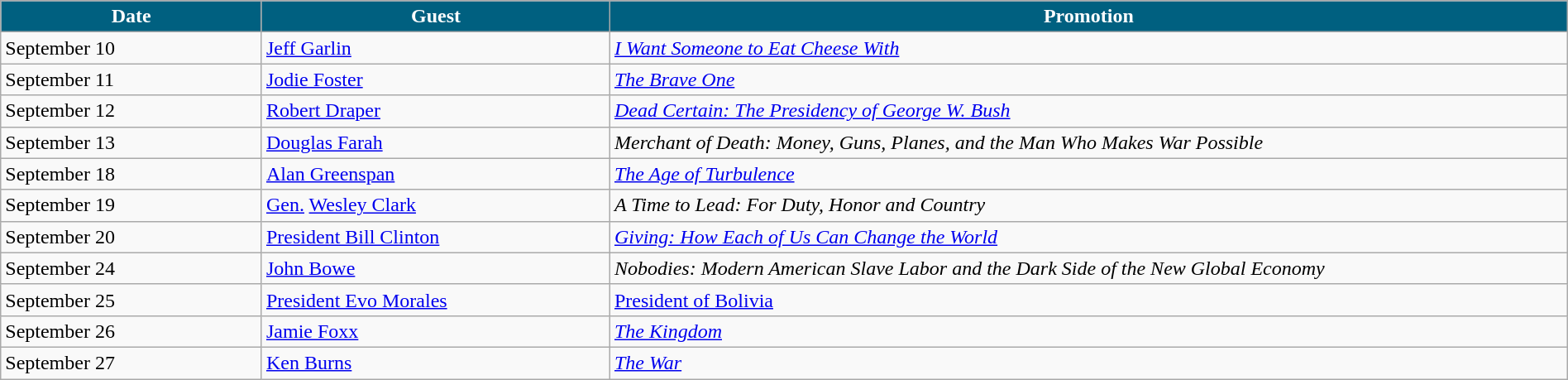<table class="wikitable" width="100%">
<tr ">
<th width="15%" style="background:#006080; color:#FFFFFF">Date</th>
<th width="20%" style="background:#006080; color:#FFFFFF">Guest</th>
<th width="55%" style="background:#006080; color:#FFFFFF">Promotion</th>
</tr>
<tr>
<td>September 10</td>
<td><a href='#'>Jeff Garlin</a></td>
<td><em><a href='#'>I Want Someone to Eat Cheese With</a></em></td>
</tr>
<tr>
<td>September 11</td>
<td><a href='#'>Jodie Foster</a></td>
<td><em><a href='#'>The Brave One</a></em></td>
</tr>
<tr>
<td>September 12</td>
<td><a href='#'>Robert Draper</a></td>
<td><em><a href='#'>Dead Certain: The Presidency of George W. Bush</a></em></td>
</tr>
<tr>
<td>September 13</td>
<td><a href='#'>Douglas Farah</a></td>
<td><em>Merchant of Death: Money, Guns, Planes, and the Man Who Makes War Possible</em></td>
</tr>
<tr>
<td>September 18</td>
<td><a href='#'>Alan Greenspan</a></td>
<td><em><a href='#'>The Age of Turbulence</a></em></td>
</tr>
<tr>
<td>September 19</td>
<td><a href='#'>Gen.</a> <a href='#'>Wesley Clark</a></td>
<td><em>A Time to Lead: For Duty, Honor and Country</em></td>
</tr>
<tr>
<td>September 20</td>
<td><a href='#'>President Bill Clinton</a></td>
<td><em><a href='#'>Giving: How Each of Us Can Change the World</a></em></td>
</tr>
<tr>
<td>September 24</td>
<td><a href='#'>John Bowe</a></td>
<td><em>Nobodies: Modern American Slave Labor and the Dark Side of the New Global Economy</em></td>
</tr>
<tr>
<td>September 25</td>
<td><a href='#'>President Evo Morales</a></td>
<td><a href='#'>President of Bolivia</a></td>
</tr>
<tr>
<td>September 26</td>
<td><a href='#'>Jamie Foxx</a></td>
<td><em><a href='#'>The Kingdom</a></em></td>
</tr>
<tr>
<td>September 27</td>
<td><a href='#'>Ken Burns</a></td>
<td><em><a href='#'>The War</a></em></td>
</tr>
</table>
